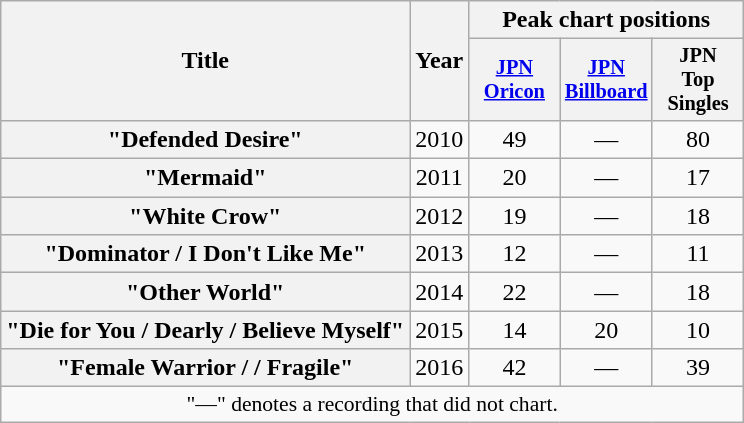<table class="wikitable plainrowheaders">
<tr>
<th scope="col" rowspan="2">Title</th>
<th scope="col" rowspan="2">Year</th>
<th scope="col" colspan="3">Peak chart positions</th>
</tr>
<tr>
<th scope="col" style="width:4em;font-size:85%"><a href='#'>JPN<br>Oricon</a><br></th>
<th scope="col" style="width:4em;font-size:85%"><a href='#'>JPN<br>Billboard</a><br></th>
<th scope="col" style="width:4em;font-size:85%">JPN<br>Top<br>Singles<br></th>
</tr>
<tr>
<th scope="row">"Defended Desire"</th>
<td align="center">2010</td>
<td align="center">49</td>
<td align="center">—</td>
<td align="center">80</td>
</tr>
<tr>
<th scope="row">"Mermaid"</th>
<td align="center">2011</td>
<td align="center">20</td>
<td align="center">—</td>
<td align="center">17</td>
</tr>
<tr>
<th scope="row">"White Crow"</th>
<td align="center">2012</td>
<td align="center">19</td>
<td align="center">—</td>
<td align="center">18</td>
</tr>
<tr>
<th scope="row">"Dominator / I Don't Like Me"</th>
<td align="center">2013</td>
<td align="center">12</td>
<td align="center">—</td>
<td align="center">11</td>
</tr>
<tr>
<th scope="row">"Other World"</th>
<td align="center">2014</td>
<td align="center">22</td>
<td align="center">—</td>
<td align="center">18</td>
</tr>
<tr>
<th scope="row">"Die for You / Dearly / Believe Myself"</th>
<td align="center">2015</td>
<td align="center">14</td>
<td align="center">20</td>
<td align="center">10</td>
</tr>
<tr>
<th scope="row">"Female Warrior /  / Fragile"</th>
<td align="center">2016</td>
<td align="center">42</td>
<td align="center">—</td>
<td align="center">39</td>
</tr>
<tr>
<td align="center" colspan="5" style="font-size:90%">"—" denotes a recording that did not chart.</td>
</tr>
</table>
